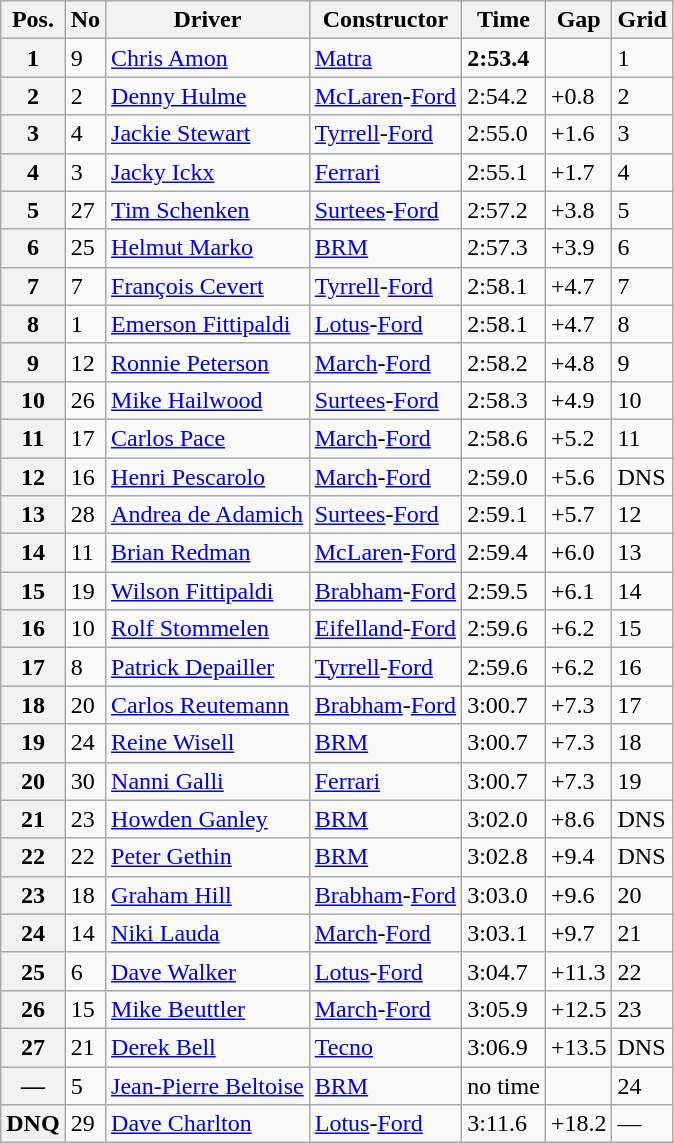<table class="wikitable sortable">
<tr>
<th>Pos.</th>
<th>No</th>
<th>Driver</th>
<th>Constructor</th>
<th>Time</th>
<th>Gap</th>
<th>Grid</th>
</tr>
<tr>
<th>1</th>
<td>9</td>
<td> <a href='#'>Chris Amon</a></td>
<td><a href='#'>Matra</a></td>
<td><strong>2:53.4</strong></td>
<td></td>
<td>1</td>
</tr>
<tr>
<th>2</th>
<td>2</td>
<td> <a href='#'>Denny Hulme</a></td>
<td><a href='#'>McLaren</a>-<a href='#'>Ford</a></td>
<td>2:54.2</td>
<td>+0.8</td>
<td>2</td>
</tr>
<tr>
<th>3</th>
<td>4</td>
<td> <a href='#'>Jackie Stewart</a></td>
<td><a href='#'>Tyrrell</a>-<a href='#'>Ford</a></td>
<td>2:55.0</td>
<td>+1.6</td>
<td>3</td>
</tr>
<tr>
<th>4</th>
<td>3</td>
<td> <a href='#'>Jacky Ickx</a></td>
<td><a href='#'>Ferrari</a></td>
<td>2:55.1</td>
<td>+1.7</td>
<td>4</td>
</tr>
<tr>
<th>5</th>
<td>27</td>
<td> <a href='#'>Tim Schenken</a></td>
<td><a href='#'>Surtees</a>-<a href='#'>Ford</a></td>
<td>2:57.2</td>
<td>+3.8</td>
<td>5</td>
</tr>
<tr>
<th>6</th>
<td>25</td>
<td> <a href='#'>Helmut Marko</a></td>
<td><a href='#'>BRM</a></td>
<td>2:57.3</td>
<td>+3.9</td>
<td>6</td>
</tr>
<tr>
<th>7</th>
<td>7</td>
<td> <a href='#'>François Cevert</a></td>
<td><a href='#'>Tyrrell</a>-<a href='#'>Ford</a></td>
<td>2:58.1</td>
<td>+4.7</td>
<td>7</td>
</tr>
<tr>
<th>8</th>
<td>1</td>
<td> <a href='#'>Emerson Fittipaldi</a></td>
<td><a href='#'>Lotus</a>-<a href='#'>Ford</a></td>
<td>2:58.1</td>
<td>+4.7</td>
<td>8</td>
</tr>
<tr>
<th>9</th>
<td>12</td>
<td> <a href='#'>Ronnie Peterson</a></td>
<td><a href='#'>March</a>-<a href='#'>Ford</a></td>
<td>2:58.2</td>
<td>+4.8</td>
<td>9</td>
</tr>
<tr>
<th>10</th>
<td>26</td>
<td> <a href='#'>Mike Hailwood</a></td>
<td><a href='#'>Surtees</a>-<a href='#'>Ford</a></td>
<td>2:58.3</td>
<td>+4.9</td>
<td>10</td>
</tr>
<tr>
<th>11</th>
<td>17</td>
<td> <a href='#'>Carlos Pace</a></td>
<td><a href='#'>March</a>-<a href='#'>Ford</a></td>
<td>2:58.6</td>
<td>+5.2</td>
<td>11</td>
</tr>
<tr>
<th>12</th>
<td>16</td>
<td> <a href='#'>Henri Pescarolo</a></td>
<td><a href='#'>March</a>-<a href='#'>Ford</a></td>
<td>2:59.0</td>
<td>+5.6</td>
<td>DNS</td>
</tr>
<tr>
<th>13</th>
<td>28</td>
<td> <a href='#'>Andrea de Adamich</a></td>
<td><a href='#'>Surtees</a>-<a href='#'>Ford</a></td>
<td>2:59.1</td>
<td>+5.7</td>
<td>12</td>
</tr>
<tr>
<th>14</th>
<td>11</td>
<td> <a href='#'>Brian Redman</a></td>
<td><a href='#'>McLaren</a>-<a href='#'>Ford</a></td>
<td>2:59.4</td>
<td>+6.0</td>
<td>13</td>
</tr>
<tr>
<th>15</th>
<td>19</td>
<td> <a href='#'>Wilson Fittipaldi</a></td>
<td><a href='#'>Brabham</a>-<a href='#'>Ford</a></td>
<td>2:59.5</td>
<td>+6.1</td>
<td>14</td>
</tr>
<tr>
<th>16</th>
<td>10</td>
<td> <a href='#'>Rolf Stommelen</a></td>
<td><a href='#'>Eifelland</a>-<a href='#'>Ford</a></td>
<td>2:59.6</td>
<td>+6.2</td>
<td>15</td>
</tr>
<tr>
<th>17</th>
<td>8</td>
<td> <a href='#'>Patrick Depailler</a></td>
<td><a href='#'>Tyrrell</a>-<a href='#'>Ford</a></td>
<td>2:59.6</td>
<td>+6.2</td>
<td>16</td>
</tr>
<tr>
<th>18</th>
<td>20</td>
<td>  <a href='#'>Carlos Reutemann</a></td>
<td><a href='#'>Brabham</a>-<a href='#'>Ford</a></td>
<td>3:00.7</td>
<td>+7.3</td>
<td>17</td>
</tr>
<tr>
<th>19</th>
<td>24</td>
<td> <a href='#'>Reine Wisell</a></td>
<td><a href='#'>BRM</a></td>
<td>3:00.7</td>
<td>+7.3</td>
<td>18</td>
</tr>
<tr>
<th>20</th>
<td>30</td>
<td> <a href='#'>Nanni Galli</a></td>
<td><a href='#'>Ferrari</a></td>
<td>3:00.7</td>
<td>+7.3</td>
<td>19</td>
</tr>
<tr>
<th>21</th>
<td>23</td>
<td> <a href='#'>Howden Ganley</a></td>
<td><a href='#'>BRM</a></td>
<td>3:02.0</td>
<td>+8.6</td>
<td>DNS</td>
</tr>
<tr>
<th>22</th>
<td>22</td>
<td> <a href='#'>Peter Gethin</a></td>
<td><a href='#'>BRM</a></td>
<td>3:02.8</td>
<td>+9.4</td>
<td>DNS</td>
</tr>
<tr>
<th>23</th>
<td>18</td>
<td> <a href='#'>Graham Hill</a></td>
<td><a href='#'>Brabham</a>-<a href='#'>Ford</a></td>
<td>3:03.0</td>
<td>+9.6</td>
<td>20</td>
</tr>
<tr>
<th>24</th>
<td>14</td>
<td> <a href='#'>Niki Lauda</a></td>
<td><a href='#'>March</a>-<a href='#'>Ford</a></td>
<td>3:03.1</td>
<td>+9.7</td>
<td>21</td>
</tr>
<tr>
<th>25</th>
<td>6</td>
<td> <a href='#'>Dave Walker</a></td>
<td><a href='#'>Lotus</a>-<a href='#'>Ford</a></td>
<td>3:04.7</td>
<td>+11.3</td>
<td>22</td>
</tr>
<tr>
<th>26</th>
<td>15</td>
<td> <a href='#'>Mike Beuttler</a></td>
<td><a href='#'>March</a>-<a href='#'>Ford</a></td>
<td>3:05.9</td>
<td>+12.5</td>
<td>23</td>
</tr>
<tr>
<th>27</th>
<td>21</td>
<td> <a href='#'>Derek Bell</a></td>
<td><a href='#'>Tecno</a></td>
<td>3:06.9</td>
<td>+13.5</td>
<td>DNS</td>
</tr>
<tr>
<th>—</th>
<td>5</td>
<td> <a href='#'>Jean-Pierre Beltoise</a></td>
<td><a href='#'>BRM</a></td>
<td>no time</td>
<td></td>
<td>24</td>
</tr>
<tr>
<th>DNQ</th>
<td>29</td>
<td> <a href='#'>Dave Charlton</a></td>
<td><a href='#'>Lotus</a>-<a href='#'>Ford</a></td>
<td>3:11.6</td>
<td>+18.2</td>
<td>—</td>
</tr>
</table>
